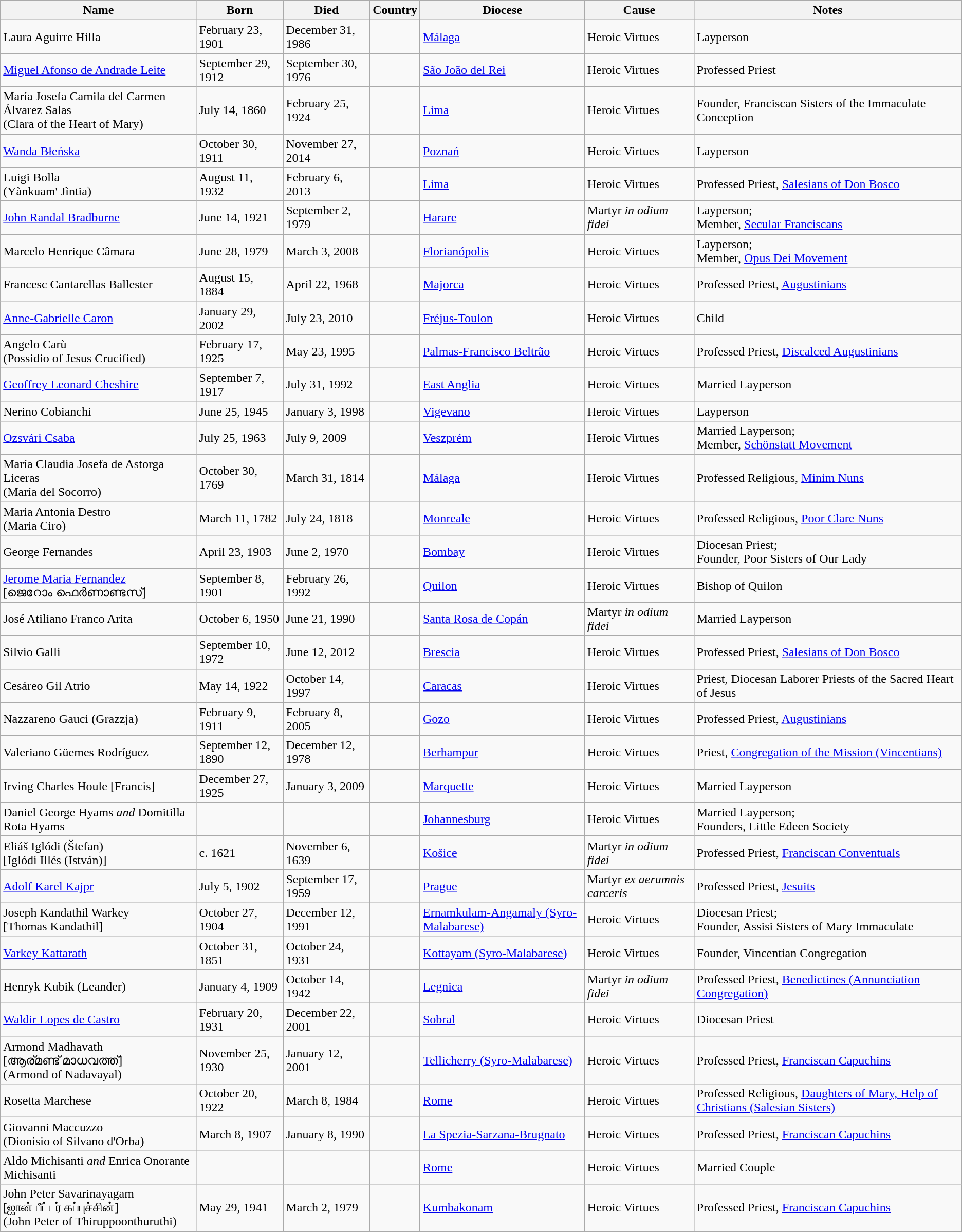<table class="wikitable sortable">
<tr>
<th>Name</th>
<th>Born</th>
<th>Died</th>
<th>Country</th>
<th>Diocese</th>
<th>Cause</th>
<th>Notes</th>
</tr>
<tr>
<td>Laura Aguirre Hilla</td>
<td>February 23, 1901</td>
<td>December 31, 1986</td>
<td></td>
<td><a href='#'>Málaga</a></td>
<td>Heroic Virtues</td>
<td>Layperson</td>
</tr>
<tr>
<td><a href='#'>Miguel Afonso de Andrade Leite</a></td>
<td>September 29, 1912</td>
<td>September 30, 1976</td>
<td></td>
<td><a href='#'>São João del Rei</a></td>
<td>Heroic Virtues</td>
<td>Professed Priest</td>
</tr>
<tr>
<td>María Josefa Camila del Carmen Álvarez Salas <br>(Clara of the Heart of Mary)</td>
<td>July 14, 1860</td>
<td>February 25, 1924</td>
<td></td>
<td><a href='#'>Lima</a></td>
<td>Heroic Virtues</td>
<td>Founder, Franciscan Sisters of the Immaculate Conception</td>
</tr>
<tr>
<td><a href='#'>Wanda Błeńska</a></td>
<td>October 30, 1911</td>
<td>November 27, 2014</td>
<td></td>
<td><a href='#'>Poznań</a></td>
<td>Heroic Virtues</td>
<td>Layperson</td>
</tr>
<tr>
<td>Luigi Bolla <br>(Yànkuam' Jìntia)</td>
<td>August 11, 1932</td>
<td>February 6, 2013</td>
<td><br></td>
<td><a href='#'>Lima</a></td>
<td>Heroic Virtues</td>
<td>Professed Priest, <a href='#'>Salesians of Don Bosco</a></td>
</tr>
<tr>
<td><a href='#'>John Randal Bradburne</a></td>
<td>June 14, 1921</td>
<td>September 2, 1979</td>
<td><br></td>
<td><a href='#'>Harare</a></td>
<td>Martyr <em>in odium fidei</em></td>
<td>Layperson; <br>Member, <a href='#'>Secular Franciscans</a></td>
</tr>
<tr>
<td>Marcelo Henrique Câmara</td>
<td>June 28, 1979</td>
<td>March 3, 2008</td>
<td></td>
<td><a href='#'>Florianópolis</a></td>
<td>Heroic Virtues</td>
<td>Layperson;<br> Member, <a href='#'>Opus Dei Movement</a></td>
</tr>
<tr>
<td>Francesc Cantarellas Ballester</td>
<td>August 15, 1884</td>
<td>April 22, 1968</td>
<td></td>
<td><a href='#'>Majorca</a></td>
<td>Heroic Virtues</td>
<td>Professed Priest, <a href='#'>Augustinians</a></td>
</tr>
<tr>
<td><a href='#'>Anne-Gabrielle Caron</a></td>
<td>January 29, 2002</td>
<td>July 23, 2010</td>
<td></td>
<td><a href='#'>Fréjus-Toulon</a></td>
<td>Heroic Virtues</td>
<td>Child</td>
</tr>
<tr>
<td>Angelo Carù <br>(Possidio of Jesus Crucified)</td>
<td>February 17, 1925</td>
<td>May 23, 1995</td>
<td><br></td>
<td><a href='#'>Palmas-Francisco Beltrão</a></td>
<td>Heroic Virtues</td>
<td>Professed Priest, <a href='#'>Discalced Augustinians</a></td>
</tr>
<tr>
<td><a href='#'>Geoffrey Leonard Cheshire</a></td>
<td>September 7, 1917</td>
<td>July 31, 1992</td>
<td></td>
<td><a href='#'>East Anglia</a></td>
<td>Heroic Virtues</td>
<td>Married Layperson</td>
</tr>
<tr>
<td>Nerino Cobianchi</td>
<td>June 25, 1945</td>
<td>January 3, 1998</td>
<td></td>
<td><a href='#'>Vigevano</a></td>
<td>Heroic Virtues</td>
<td>Layperson</td>
</tr>
<tr>
<td><a href='#'>Ozsvári Csaba</a></td>
<td>July 25, 1963</td>
<td>July 9,  2009</td>
<td></td>
<td><a href='#'>Veszprém</a></td>
<td>Heroic Virtues</td>
<td>Married Layperson;<br> Member, <a href='#'>Schönstatt Movement</a></td>
</tr>
<tr>
<td>María Claudia Josefa de Astorga Liceras <br>(María del Socorro)</td>
<td>October 30, 1769</td>
<td>March 31, 1814</td>
<td></td>
<td><a href='#'>Málaga</a></td>
<td>Heroic Virtues</td>
<td>Professed Religious, <a href='#'>Minim Nuns</a></td>
</tr>
<tr>
<td>Maria Antonia Destro <br>(Maria Ciro)</td>
<td>March 11, 1782</td>
<td>July 24, 1818</td>
<td></td>
<td><a href='#'>Monreale</a></td>
<td>Heroic Virtues</td>
<td>Professed Religious, <a href='#'>Poor Clare Nuns</a></td>
</tr>
<tr>
<td>George Fernandes</td>
<td>April 23, 1903</td>
<td>June 2, 1970</td>
<td></td>
<td><a href='#'>Bombay</a></td>
<td>Heroic Virtues</td>
<td>Diocesan Priest;<br> Founder, Poor Sisters of Our Lady</td>
</tr>
<tr>
<td><a href='#'>Jerome Maria Fernandez</a><br> [ജെറോം ഫെർണാണ്ടസ്]</td>
<td>September 8, 1901</td>
<td>February 26, 1992</td>
<td></td>
<td><a href='#'>Quilon</a></td>
<td>Heroic Virtues</td>
<td>Bishop of Quilon</td>
</tr>
<tr>
<td>José Atiliano Franco Arita</td>
<td>October 6, 1950</td>
<td>June 21, 1990</td>
<td></td>
<td><a href='#'>Santa Rosa de Copán</a></td>
<td>Martyr <em>in odium fidei</em></td>
<td>Married Layperson</td>
</tr>
<tr>
<td>Silvio Galli</td>
<td>September 10, 1972</td>
<td>June 12, 2012</td>
<td></td>
<td><a href='#'>Brescia</a></td>
<td>Heroic Virtues</td>
<td>Professed Priest, <a href='#'>Salesians of Don Bosco</a></td>
</tr>
<tr>
<td>Cesáreo Gil Atrio</td>
<td>May 14, 1922</td>
<td>October 14, 1997</td>
<td><br></td>
<td><a href='#'>Caracas</a></td>
<td>Heroic Virtues</td>
<td>Priest, Diocesan Laborer Priests of the Sacred Heart of Jesus</td>
</tr>
<tr>
<td>Nazzareno Gauci (Grazzja)</td>
<td>February 9, 1911</td>
<td>February 8, 2005</td>
<td></td>
<td><a href='#'>Gozo</a></td>
<td>Heroic Virtues</td>
<td>Professed Priest, <a href='#'>Augustinians</a></td>
</tr>
<tr>
<td>Valeriano Güemes Rodríguez</td>
<td>September 12, 1890</td>
<td>December 12, 1978</td>
<td><br></td>
<td><a href='#'>Berhampur</a></td>
<td>Heroic Virtues</td>
<td>Priest, <a href='#'>Congregation of the Mission (Vincentians)</a></td>
</tr>
<tr>
<td>Irving Charles Houle [Francis]</td>
<td>December 27, 1925</td>
<td>January 3, 2009</td>
<td></td>
<td><a href='#'>Marquette</a></td>
<td>Heroic Virtues</td>
<td>Married Layperson</td>
</tr>
<tr>
<td>Daniel George Hyams <em>and</em> Domitilla Rota Hyams</td>
<td></td>
<td></td>
<td><br></td>
<td><a href='#'>Johannesburg</a></td>
<td>Heroic Virtues</td>
<td>Married Layperson;<br> Founders, Little Edeen Society</td>
</tr>
<tr>
<td>Eliáš Iglódi (Štefan) <br>[Iglódi Illés (István)]</td>
<td>c. 1621</td>
<td>November 6, 1639</td>
<td><br></td>
<td><a href='#'>Košice</a></td>
<td>Martyr <em>in odium fidei</em></td>
<td>Professed Priest, <a href='#'>Franciscan Conventuals</a></td>
</tr>
<tr>
<td><a href='#'>Adolf Karel Kajpr</a></td>
<td>July 5, 1902</td>
<td>September 17, 1959</td>
<td><br></td>
<td><a href='#'>Prague</a></td>
<td>Martyr <em>ex aerumnis carceris</em></td>
<td>Professed Priest, <a href='#'>Jesuits</a></td>
</tr>
<tr>
<td>Joseph Kandathil Warkey <br>[Thomas Kandathil]</td>
<td>October 27, 1904</td>
<td>December 12, 1991</td>
<td></td>
<td><a href='#'>Ernamkulam-Angamaly (Syro-Malabarese)</a></td>
<td>Heroic Virtues</td>
<td>Diocesan Priest;<br> Founder, Assisi Sisters of Mary Immaculate</td>
</tr>
<tr>
<td><a href='#'>Varkey Kattarath</a></td>
<td>October 31, 1851</td>
<td>October 24, 1931</td>
<td></td>
<td><a href='#'>Kottayam (Syro-Malabarese)</a></td>
<td>Heroic Virtues</td>
<td>Founder, Vincentian Congregation</td>
</tr>
<tr>
<td>Henryk Kubik (Leander)</td>
<td>January 4, 1909</td>
<td>October 14, 1942</td>
<td></td>
<td><a href='#'>Legnica</a></td>
<td>Martyr <em>in odium fidei</em></td>
<td>Professed Priest, <a href='#'>Benedictines (Annunciation Congregation)</a></td>
</tr>
<tr>
<td><a href='#'>Waldir Lopes de Castro</a></td>
<td>February 20, 1931</td>
<td>December 22, 2001</td>
<td></td>
<td><a href='#'>Sobral</a></td>
<td>Heroic Virtues</td>
<td>Diocesan Priest</td>
</tr>
<tr>
<td>Armond Madhavath <br>[ആര്മണ്ട് മാധവത്ത്] <br>(Armond of Nadavayal)</td>
<td>November 25, 1930</td>
<td>January 12, 2001</td>
<td></td>
<td><a href='#'>Tellicherry (Syro-Malabarese)</a></td>
<td>Heroic Virtues</td>
<td>Professed Priest, <a href='#'>Franciscan Capuchins</a></td>
</tr>
<tr>
<td>Rosetta Marchese</td>
<td>October 20, 1922</td>
<td>March 8, 1984</td>
<td></td>
<td><a href='#'>Rome</a></td>
<td>Heroic Virtues</td>
<td>Professed Religious, <a href='#'>Daughters of Mary, Help of Christians (Salesian Sisters)</a></td>
</tr>
<tr>
<td>Giovanni Maccuzzo <br>(Dionisio of Silvano d'Orba)</td>
<td>March 8, 1907</td>
<td>January 8, 1990</td>
<td></td>
<td><a href='#'>La Spezia-Sarzana-Brugnato</a></td>
<td>Heroic Virtues</td>
<td>Professed Priest, <a href='#'>Franciscan Capuchins</a></td>
</tr>
<tr>
<td>Aldo Michisanti <em>and</em> Enrica Onorante Michisanti</td>
<td></td>
<td></td>
<td></td>
<td><a href='#'>Rome</a></td>
<td>Heroic Virtues</td>
<td>Married Couple</td>
</tr>
<tr>
<td>John Peter Savarinayagam <br>[ஜான் பீட்டர் கப்புச்சின்] <br>(John Peter of Thiruppoonthuruthi)</td>
<td>May 29, 1941</td>
<td>March 2, 1979</td>
<td></td>
<td><a href='#'>Kumbakonam</a></td>
<td>Heroic Virtues</td>
<td>Professed Priest, <a href='#'>Franciscan Capuchins</a></td>
</tr>
<tr>
</tr>
</table>
